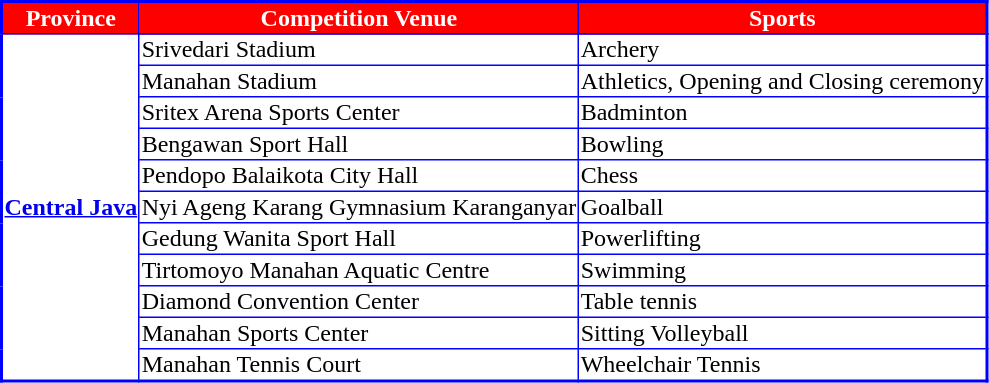<table border=1 style="border-collapse:collapse; text-align:left; font-size:100%; border:2px solid blue;">
<tr style="text-align:center; color:white; font-weight:bold; background:red;">
<td>Province</td>
<td>Competition Venue</td>
<td>Sports</td>
</tr>
<tr>
<th rowspan=12><a href='#'>Central Java</a></th>
</tr>
<tr>
<td>Srivedari Stadium</td>
<td>Archery</td>
</tr>
<tr>
<td>Manahan Stadium</td>
<td>Athletics, Opening and Closing ceremony</td>
</tr>
<tr>
<td>Sritex Arena Sports Center</td>
<td>Badminton</td>
</tr>
<tr>
<td>Bengawan Sport Hall</td>
<td>Bowling</td>
</tr>
<tr>
<td>Pendopo Balaikota City Hall</td>
<td>Chess</td>
</tr>
<tr>
<td>Nyi Ageng Karang Gymnasium Karanganyar</td>
<td>Goalball</td>
</tr>
<tr>
<td>Gedung Wanita Sport Hall</td>
<td>Powerlifting</td>
</tr>
<tr>
<td>Tirtomoyo Manahan Aquatic Centre</td>
<td>Swimming</td>
</tr>
<tr>
<td>Diamond Convention Center</td>
<td>Table tennis</td>
</tr>
<tr>
<td>Manahan Sports Center</td>
<td>Sitting Volleyball</td>
</tr>
<tr>
<td>Manahan Tennis Court</td>
<td>Wheelchair Tennis</td>
</tr>
</table>
